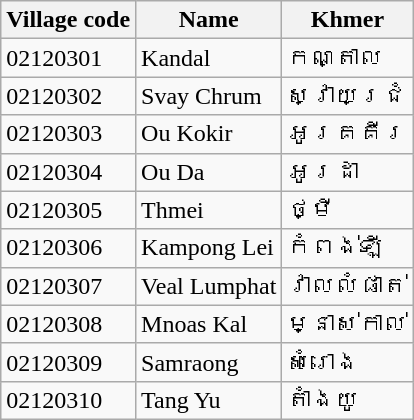<table class="wikitable">
<tr>
<th>Village code</th>
<th>Name</th>
<th>Khmer</th>
</tr>
<tr>
<td>02120301</td>
<td>Kandal</td>
<td>កណ្តាល</td>
</tr>
<tr>
<td>02120302</td>
<td>Svay Chrum</td>
<td>ស្វាយជ្រំ</td>
</tr>
<tr>
<td>02120303</td>
<td>Ou Kokir</td>
<td>អូរគគីរ</td>
</tr>
<tr>
<td>02120304</td>
<td>Ou Da</td>
<td>អូរដា</td>
</tr>
<tr>
<td>02120305</td>
<td>Thmei</td>
<td>ថ្មី</td>
</tr>
<tr>
<td>02120306</td>
<td>Kampong Lei</td>
<td>កំពង់ឡី</td>
</tr>
<tr>
<td>02120307</td>
<td>Veal Lumphat</td>
<td>វាលលំផាត់</td>
</tr>
<tr>
<td>02120308</td>
<td>Mnoas Kal</td>
<td>ម្នាស់កាល់</td>
</tr>
<tr>
<td>02120309</td>
<td>Samraong</td>
<td>សំរោង</td>
</tr>
<tr>
<td>02120310</td>
<td>Tang Yu</td>
<td>តាំងយូ</td>
</tr>
</table>
